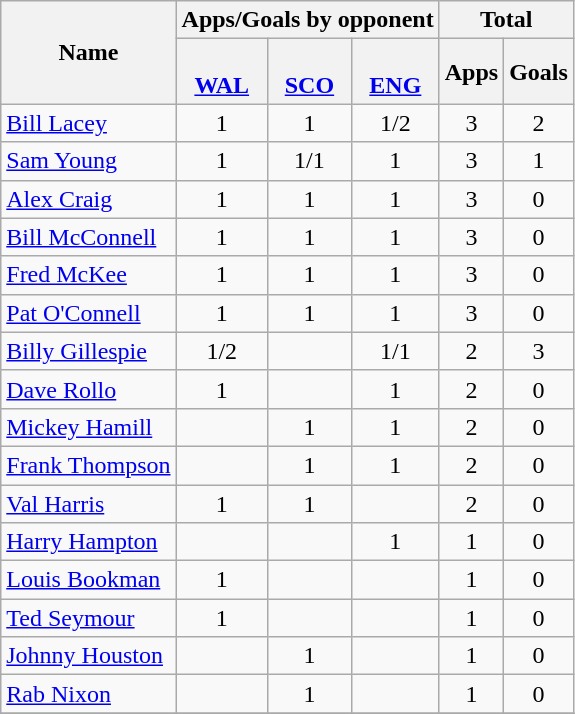<table class="wikitable sortable" style="text-align: center;">
<tr>
<th rowspan=2>Name</th>
<th colspan=3>Apps/Goals by opponent</th>
<th colspan=2>Total</th>
</tr>
<tr>
<th><br><a href='#'>WAL</a></th>
<th><br><a href='#'>SCO</a></th>
<th><br><a href='#'>ENG</a></th>
<th>Apps</th>
<th>Goals</th>
</tr>
<tr>
<td align=left><a href='#'>Bill Lacey</a></td>
<td>1</td>
<td>1</td>
<td>1/2</td>
<td>3</td>
<td>2</td>
</tr>
<tr>
<td align=left><a href='#'>Sam Young</a></td>
<td>1</td>
<td>1/1</td>
<td>1</td>
<td>3</td>
<td>1</td>
</tr>
<tr>
<td align=left><a href='#'>Alex Craig</a></td>
<td>1</td>
<td>1</td>
<td>1</td>
<td>3</td>
<td>0</td>
</tr>
<tr>
<td align=left><a href='#'>Bill McConnell</a></td>
<td>1</td>
<td>1</td>
<td>1</td>
<td>3</td>
<td>0</td>
</tr>
<tr>
<td align=left><a href='#'>Fred McKee</a></td>
<td>1</td>
<td>1</td>
<td>1</td>
<td>3</td>
<td>0</td>
</tr>
<tr>
<td align=left><a href='#'>Pat O'Connell</a></td>
<td>1</td>
<td>1</td>
<td>1</td>
<td>3</td>
<td>0</td>
</tr>
<tr>
<td align=left><a href='#'>Billy Gillespie</a></td>
<td>1/2</td>
<td></td>
<td>1/1</td>
<td>2</td>
<td>3</td>
</tr>
<tr>
<td align=left><a href='#'>Dave Rollo</a></td>
<td>1</td>
<td></td>
<td>1</td>
<td>2</td>
<td>0</td>
</tr>
<tr>
<td align=left><a href='#'>Mickey Hamill</a></td>
<td></td>
<td>1</td>
<td>1</td>
<td>2</td>
<td>0</td>
</tr>
<tr>
<td align=left><a href='#'>Frank Thompson</a></td>
<td></td>
<td>1</td>
<td>1</td>
<td>2</td>
<td>0</td>
</tr>
<tr>
<td align=left><a href='#'>Val Harris</a></td>
<td>1</td>
<td>1</td>
<td></td>
<td>2</td>
<td>0</td>
</tr>
<tr>
<td align=left><a href='#'>Harry Hampton</a></td>
<td></td>
<td></td>
<td>1</td>
<td>1</td>
<td>0</td>
</tr>
<tr>
<td align=left><a href='#'>Louis Bookman</a></td>
<td>1</td>
<td></td>
<td></td>
<td>1</td>
<td>0</td>
</tr>
<tr>
<td align=left><a href='#'>Ted Seymour</a></td>
<td>1</td>
<td></td>
<td></td>
<td>1</td>
<td>0</td>
</tr>
<tr>
<td align=left><a href='#'>Johnny Houston</a></td>
<td></td>
<td>1</td>
<td></td>
<td>1</td>
<td>0</td>
</tr>
<tr>
<td align=left><a href='#'>Rab Nixon</a></td>
<td></td>
<td>1</td>
<td></td>
<td>1</td>
<td>0</td>
</tr>
<tr>
</tr>
</table>
